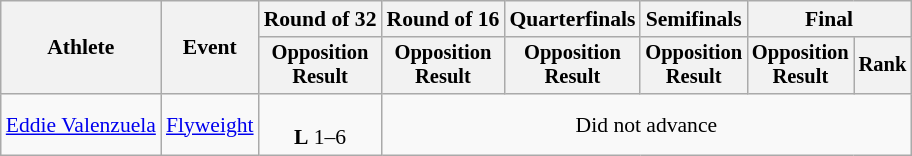<table class="wikitable" style="font-size:90%">
<tr>
<th rowspan="2">Athlete</th>
<th rowspan="2">Event</th>
<th>Round of 32</th>
<th>Round of 16</th>
<th>Quarterfinals</th>
<th>Semifinals</th>
<th colspan=2>Final</th>
</tr>
<tr style="font-size:95%">
<th>Opposition<br>Result</th>
<th>Opposition<br>Result</th>
<th>Opposition<br>Result</th>
<th>Opposition<br>Result</th>
<th>Opposition<br>Result</th>
<th>Rank</th>
</tr>
<tr align=center>
<td align=left><a href='#'>Eddie Valenzuela</a></td>
<td align=left><a href='#'>Flyweight</a></td>
<td><br><strong>L</strong> 1–6</td>
<td colspan=5>Did not advance</td>
</tr>
</table>
